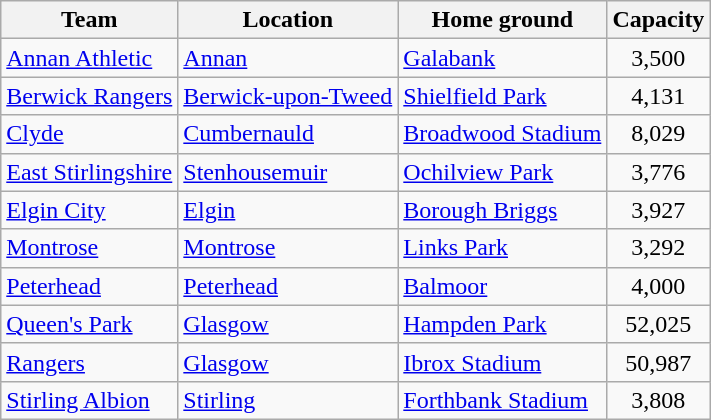<table class="wikitable sortable">
<tr>
<th>Team</th>
<th>Location</th>
<th>Home ground</th>
<th>Capacity</th>
</tr>
<tr>
<td><a href='#'>Annan Athletic</a></td>
<td><a href='#'>Annan</a></td>
<td><a href='#'>Galabank</a></td>
<td align="center">3,500</td>
</tr>
<tr>
<td><a href='#'>Berwick Rangers</a></td>
<td><a href='#'>Berwick-upon-Tweed</a></td>
<td><a href='#'>Shielfield Park</a></td>
<td align="center">4,131</td>
</tr>
<tr>
<td><a href='#'>Clyde</a></td>
<td><a href='#'>Cumbernauld</a></td>
<td><a href='#'>Broadwood Stadium</a></td>
<td align="center">8,029</td>
</tr>
<tr>
<td><a href='#'>East Stirlingshire</a></td>
<td><a href='#'>Stenhousemuir</a></td>
<td><a href='#'>Ochilview Park</a></td>
<td align="center">3,776</td>
</tr>
<tr>
<td><a href='#'>Elgin City</a></td>
<td><a href='#'>Elgin</a></td>
<td><a href='#'>Borough Briggs</a></td>
<td align="center">3,927</td>
</tr>
<tr>
<td><a href='#'>Montrose</a></td>
<td><a href='#'>Montrose</a></td>
<td><a href='#'>Links Park</a></td>
<td align="center">3,292</td>
</tr>
<tr>
<td><a href='#'>Peterhead</a></td>
<td><a href='#'>Peterhead</a></td>
<td><a href='#'>Balmoor</a></td>
<td align="center">4,000</td>
</tr>
<tr>
<td><a href='#'>Queen's Park</a></td>
<td><a href='#'>Glasgow</a></td>
<td><a href='#'>Hampden Park</a></td>
<td align="center">52,025</td>
</tr>
<tr>
<td><a href='#'>Rangers</a></td>
<td><a href='#'>Glasgow</a></td>
<td><a href='#'>Ibrox Stadium</a></td>
<td align="center">50,987</td>
</tr>
<tr>
<td><a href='#'>Stirling Albion</a></td>
<td><a href='#'>Stirling</a></td>
<td><a href='#'>Forthbank Stadium</a></td>
<td align="center">3,808</td>
</tr>
</table>
